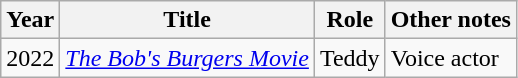<table class="wikitable">
<tr>
<th>Year</th>
<th>Title</th>
<th>Role</th>
<th>Other notes</th>
</tr>
<tr>
<td>2022</td>
<td><em><a href='#'>The Bob's Burgers Movie</a></em></td>
<td>Teddy</td>
<td>Voice actor</td>
</tr>
</table>
